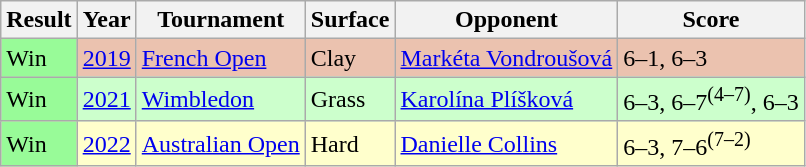<table class="sortable wikitable">
<tr>
<th>Result</th>
<th>Year</th>
<th>Tournament</th>
<th>Surface</th>
<th>Opponent</th>
<th>Score</th>
</tr>
<tr bgcolor=EBC2AF>
<td bgcolor=#98fb98>Win</td>
<td><a href='#'>2019</a></td>
<td><a href='#'>French Open</a></td>
<td>Clay</td>
<td> <a href='#'>Markéta Vondroušová</a></td>
<td>6–1, 6–3</td>
</tr>
<tr bgcolor=CCFFCC>
<td bgcolor=#98fb98>Win</td>
<td><a href='#'>2021</a></td>
<td><a href='#'>Wimbledon</a></td>
<td>Grass</td>
<td> <a href='#'>Karolína Plíšková</a></td>
<td>6–3, 6–7<sup>(4–7)</sup>, 6–3</td>
</tr>
<tr style="background:#ffc;">
<td bgcolor=98FB98>Win</td>
<td><a href='#'>2022</a></td>
<td><a href='#'>Australian Open</a></td>
<td>Hard</td>
<td> <a href='#'>Danielle Collins</a></td>
<td>6–3, 7–6<sup>(7–2)</sup></td>
</tr>
</table>
